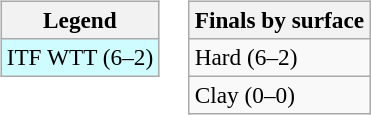<table>
<tr valign=top>
<td><br><table class="wikitable" style=font-size:97%>
<tr>
<th>Legend</th>
</tr>
<tr style="background:#cffcff;">
<td>ITF WTT (6–2)</td>
</tr>
</table>
</td>
<td><br><table class="wikitable" style=font-size:97%>
<tr>
<th>Finals by surface</th>
</tr>
<tr>
<td>Hard (6–2)</td>
</tr>
<tr>
<td>Clay (0–0)</td>
</tr>
</table>
</td>
</tr>
</table>
